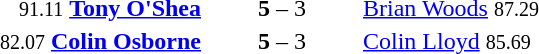<table style="text-align:center">
<tr>
<th width=223></th>
<th width=100></th>
<th width=223></th>
</tr>
<tr>
<td align=right><small>91.11</small> <strong><a href='#'>Tony O'Shea</a></strong> </td>
<td><strong>5</strong> – 3</td>
<td align=left> <a href='#'>Brian Woods</a> <small>87.29</small></td>
</tr>
<tr>
<td align=right><small>82.07</small> <strong><a href='#'>Colin Osborne</a></strong> </td>
<td><strong>5</strong> – 3</td>
<td align=left> <a href='#'>Colin Lloyd</a> <small>85.69</small></td>
</tr>
</table>
